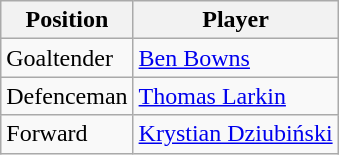<table class="wikitable">
<tr>
<th>Position</th>
<th>Player</th>
</tr>
<tr>
<td>Goaltender</td>
<td> <a href='#'>Ben Bowns</a></td>
</tr>
<tr>
<td>Defenceman</td>
<td> <a href='#'>Thomas Larkin</a></td>
</tr>
<tr>
<td>Forward</td>
<td> <a href='#'>Krystian Dziubiński</a></td>
</tr>
</table>
